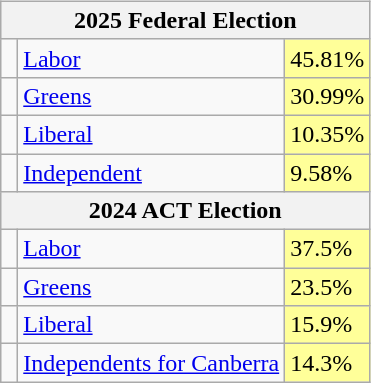<table style="float:right; margin:0 0 0.5em 1em;">
<tr>
<td><br><table class="wikitable">
<tr>
<th colspan = 3>2025 Federal Election</th>
</tr>
<tr>
<td> </td>
<td><a href='#'>Labor</a></td>
<td style="background:#ff9;">45.81%</td>
</tr>
<tr>
<td> </td>
<td><a href='#'>Greens</a></td>
<td style="background:#ff9;">30.99%</td>
</tr>
<tr>
<td> </td>
<td><a href='#'>Liberal</a></td>
<td style="background:#ff9;">10.35%</td>
</tr>
<tr>
<td> </td>
<td><a href='#'>Independent</a></td>
<td style="background:#ff9;">9.58%</td>
</tr>
<tr>
<th colspan = 3>2024 ACT Election</th>
</tr>
<tr>
<td> </td>
<td><a href='#'>Labor</a></td>
<td style="background:#ff9;">37.5%</td>
</tr>
<tr>
<td> </td>
<td><a href='#'>Greens</a></td>
<td style="background:#ff9;">23.5%</td>
</tr>
<tr>
<td> </td>
<td><a href='#'>Liberal</a></td>
<td style="background:#ff9;">15.9%</td>
</tr>
<tr>
<td> </td>
<td><a href='#'>Independents for Canberra</a></td>
<td style="background:#ff9;">14.3%</td>
</tr>
</table>
</td>
</tr>
</table>
